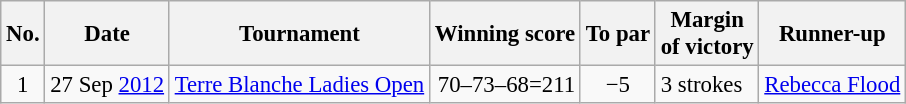<table class="wikitable" style="font-size:95%;">
<tr>
<th>No.</th>
<th>Date</th>
<th>Tournament</th>
<th>Winning score</th>
<th>To par</th>
<th>Margin<br>of victory</th>
<th>Runner-up</th>
</tr>
<tr>
<td align=center>1</td>
<td align=right>27 Sep <a href='#'>2012</a></td>
<td><a href='#'>Terre Blanche Ladies Open</a></td>
<td align=right>70–73–68=211</td>
<td align=center>−5</td>
<td>3 strokes</td>
<td> <a href='#'>Rebecca Flood</a></td>
</tr>
</table>
